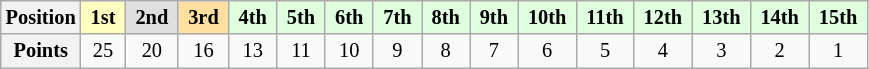<table class="wikitable" style="font-size:85%; text-align:center">
<tr>
<th>Position</th>
<td style="background:#ffffbf;"> <strong>1st</strong> </td>
<td style="background:#dfdfdf;"> <strong>2nd</strong> </td>
<td style="background:#ffdf9f;"> <strong>3rd</strong> </td>
<td style="background:#dfffdf;"> <strong>4th</strong> </td>
<td style="background:#dfffdf;"> <strong>5th</strong> </td>
<td style="background:#dfffdf;"> <strong>6th</strong> </td>
<td style="background:#dfffdf;"> <strong>7th</strong> </td>
<td style="background:#dfffdf;"> <strong>8th</strong> </td>
<td style="background:#dfffdf;"> <strong>9th</strong> </td>
<td style="background:#dfffdf;"> <strong>10th</strong> </td>
<td style="background:#dfffdf;"> <strong>11th</strong> </td>
<td style="background:#dfffdf;"> <strong>12th</strong> </td>
<td style="background:#dfffdf;"> <strong>13th</strong> </td>
<td style="background:#dfffdf;"> <strong>14th</strong> </td>
<td style="background:#dfffdf;"> <strong>15th</strong> </td>
</tr>
<tr>
<th>Points</th>
<td>25</td>
<td>20</td>
<td>16</td>
<td>13</td>
<td>11</td>
<td>10</td>
<td>9</td>
<td>8</td>
<td>7</td>
<td>6</td>
<td>5</td>
<td>4</td>
<td>3</td>
<td>2</td>
<td>1</td>
</tr>
</table>
